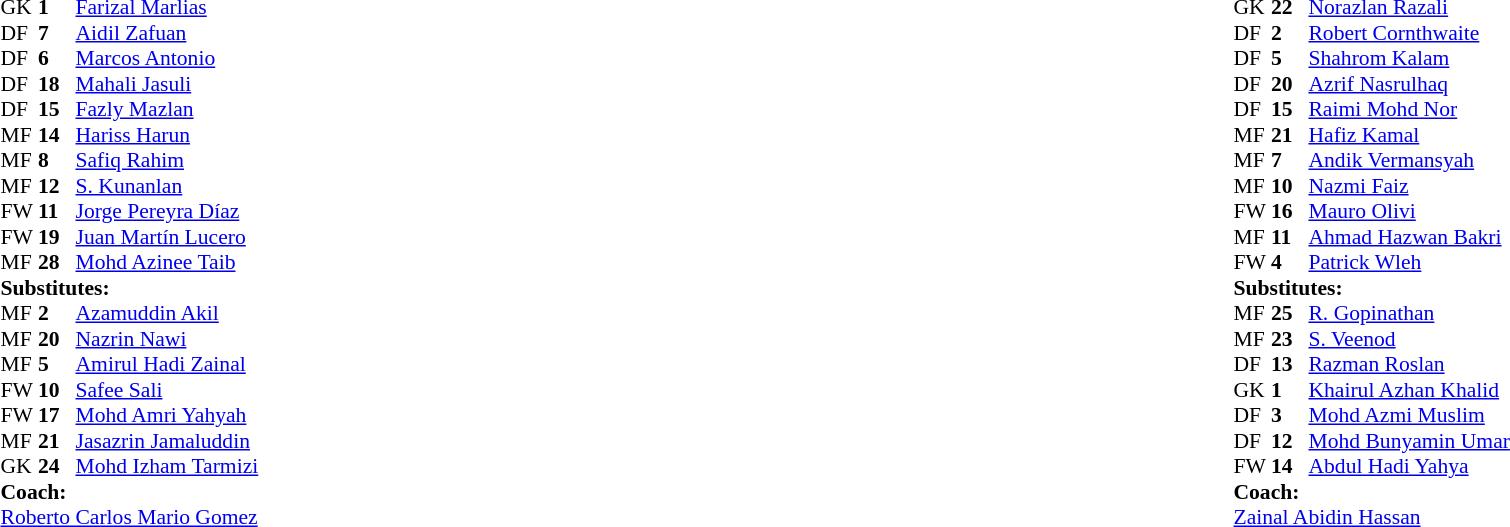<table width="100%">
<tr>
<td valign="top" width="45%"><br><table style="font-size: 90%" cellspacing="0" cellpadding="0">
<tr>
<th width="25"></th>
<th width="25"></th>
</tr>
<tr>
<td>GK</td>
<td><strong>1</strong></td>
<td><a href='#'>Farizal Marlias</a></td>
<td></td>
<td></td>
</tr>
<tr>
<td>DF</td>
<td><strong>7</strong></td>
<td><a href='#'>Aidil Zafuan</a></td>
<td></td>
<td></td>
</tr>
<tr>
<td>DF</td>
<td><strong>6</strong></td>
<td><a href='#'>Marcos Antonio</a></td>
<td></td>
<td></td>
</tr>
<tr>
<td>DF</td>
<td><strong>18</strong></td>
<td><a href='#'>Mahali Jasuli</a></td>
<td></td>
<td></td>
</tr>
<tr>
<td>DF</td>
<td><strong>15</strong></td>
<td><a href='#'>Fazly Mazlan</a></td>
<td></td>
<td></td>
</tr>
<tr>
<td>MF</td>
<td><strong>14</strong></td>
<td><a href='#'>Hariss Harun</a></td>
<td></td>
<td></td>
</tr>
<tr>
<td>MF</td>
<td><strong>8</strong></td>
<td><a href='#'>Safiq Rahim</a></td>
<td></td>
<td></td>
</tr>
<tr>
<td>MF</td>
<td><strong>12</strong></td>
<td><a href='#'>S. Kunanlan</a></td>
<td></td>
<td></td>
</tr>
<tr>
<td>FW</td>
<td><strong>11</strong></td>
<td><a href='#'>Jorge Pereyra Díaz</a></td>
<td></td>
<td></td>
</tr>
<tr>
<td>FW</td>
<td><strong>19</strong></td>
<td><a href='#'>Juan Martín Lucero</a></td>
<td></td>
<td></td>
</tr>
<tr>
<td>MF</td>
<td><strong>28</strong></td>
<td><a href='#'>Mohd Azinee Taib</a></td>
<td></td>
<td></td>
</tr>
<tr>
<td colspan=3><strong>Substitutes:</strong></td>
</tr>
<tr>
<td>MF</td>
<td><strong>2</strong></td>
<td><a href='#'>Azamuddin Akil</a></td>
<td></td>
<td></td>
</tr>
<tr>
<td>MF</td>
<td><strong>20</strong></td>
<td><a href='#'>Nazrin Nawi</a></td>
<td></td>
<td></td>
</tr>
<tr>
<td>MF</td>
<td><strong>5</strong></td>
<td><a href='#'>Amirul Hadi Zainal</a></td>
<td></td>
<td></td>
</tr>
<tr>
<td>FW</td>
<td><strong>10</strong></td>
<td><a href='#'>Safee Sali</a></td>
<td></td>
<td></td>
</tr>
<tr>
<td>FW</td>
<td><strong>17</strong></td>
<td><a href='#'>Mohd Amri Yahyah</a></td>
<td></td>
<td></td>
</tr>
<tr>
<td>MF</td>
<td><strong>21</strong></td>
<td><a href='#'>Jasazrin Jamaluddin</a></td>
<td></td>
<td></td>
</tr>
<tr>
<td>GK</td>
<td><strong>24</strong></td>
<td><a href='#'>Mohd Izham Tarmizi</a></td>
<td></td>
<td></td>
</tr>
<tr>
<td colspan=3><strong>Coach:</strong></td>
</tr>
<tr>
<td colspan=3><a href='#'>Roberto Carlos Mario Gomez</a></td>
</tr>
</table>
</td>
<td valign="top"></td>
<td valign="top" width="55%"><br><table style="font-size: 90%" cellspacing="0" cellpadding="0" align="center">
<tr>
<th width="25"></th>
<th width="25"></th>
</tr>
<tr>
<td>GK</td>
<td><strong>22</strong></td>
<td><a href='#'>Norazlan Razali</a></td>
<td></td>
<td></td>
</tr>
<tr>
<td>DF</td>
<td><strong>2</strong></td>
<td><a href='#'>Robert Cornthwaite</a></td>
<td></td>
<td></td>
</tr>
<tr>
<td>DF</td>
<td><strong>5</strong></td>
<td><a href='#'>Shahrom Kalam</a></td>
<td></td>
<td></td>
</tr>
<tr>
<td>DF</td>
<td><strong>20</strong></td>
<td><a href='#'>Azrif Nasrulhaq</a></td>
<td></td>
<td></td>
</tr>
<tr>
<td>DF</td>
<td><strong>15</strong></td>
<td><a href='#'>Raimi Mohd Nor</a></td>
<td></td>
<td></td>
</tr>
<tr>
<td>MF</td>
<td><strong>21</strong></td>
<td><a href='#'>Hafiz Kamal</a></td>
<td></td>
<td></td>
</tr>
<tr>
<td>MF</td>
<td><strong>7</strong></td>
<td><a href='#'>Andik Vermansyah</a></td>
<td></td>
<td></td>
</tr>
<tr>
<td>MF</td>
<td><strong>10</strong></td>
<td><a href='#'>Nazmi Faiz</a></td>
<td></td>
<td></td>
</tr>
<tr>
<td>FW</td>
<td><strong>16</strong></td>
<td><a href='#'>Mauro Olivi</a></td>
<td></td>
<td></td>
</tr>
<tr>
<td>MF</td>
<td><strong>11</strong></td>
<td><a href='#'>Ahmad Hazwan Bakri</a></td>
<td></td>
<td></td>
</tr>
<tr>
<td>FW</td>
<td><strong>4</strong></td>
<td><a href='#'>Patrick Wleh</a></td>
<td></td>
<td></td>
</tr>
<tr>
<td colspan=3><strong>Substitutes:</strong></td>
</tr>
<tr>
<td>MF</td>
<td><strong>25</strong></td>
<td><a href='#'>R. Gopinathan</a></td>
<td></td>
<td></td>
</tr>
<tr>
<td>MF</td>
<td><strong>23</strong></td>
<td><a href='#'>S. Veenod</a></td>
<td></td>
<td></td>
</tr>
<tr>
<td>DF</td>
<td><strong>13</strong></td>
<td><a href='#'>Razman Roslan</a></td>
<td></td>
<td></td>
</tr>
<tr>
<td>GK</td>
<td><strong>1</strong></td>
<td><a href='#'>Khairul Azhan Khalid</a></td>
<td></td>
<td></td>
</tr>
<tr>
<td>DF</td>
<td><strong>3</strong></td>
<td><a href='#'>Mohd Azmi Muslim</a></td>
<td></td>
<td></td>
</tr>
<tr>
<td>DF</td>
<td><strong>12</strong></td>
<td><a href='#'>Mohd Bunyamin Umar</a></td>
<td></td>
<td></td>
</tr>
<tr>
<td>FW</td>
<td><strong>14</strong></td>
<td><a href='#'>Abdul Hadi Yahya</a></td>
<td></td>
<td></td>
</tr>
<tr>
<td colspan=3><strong>Coach:</strong></td>
</tr>
<tr>
<td colspan=3><a href='#'>Zainal Abidin Hassan</a></td>
</tr>
</table>
</td>
</tr>
</table>
